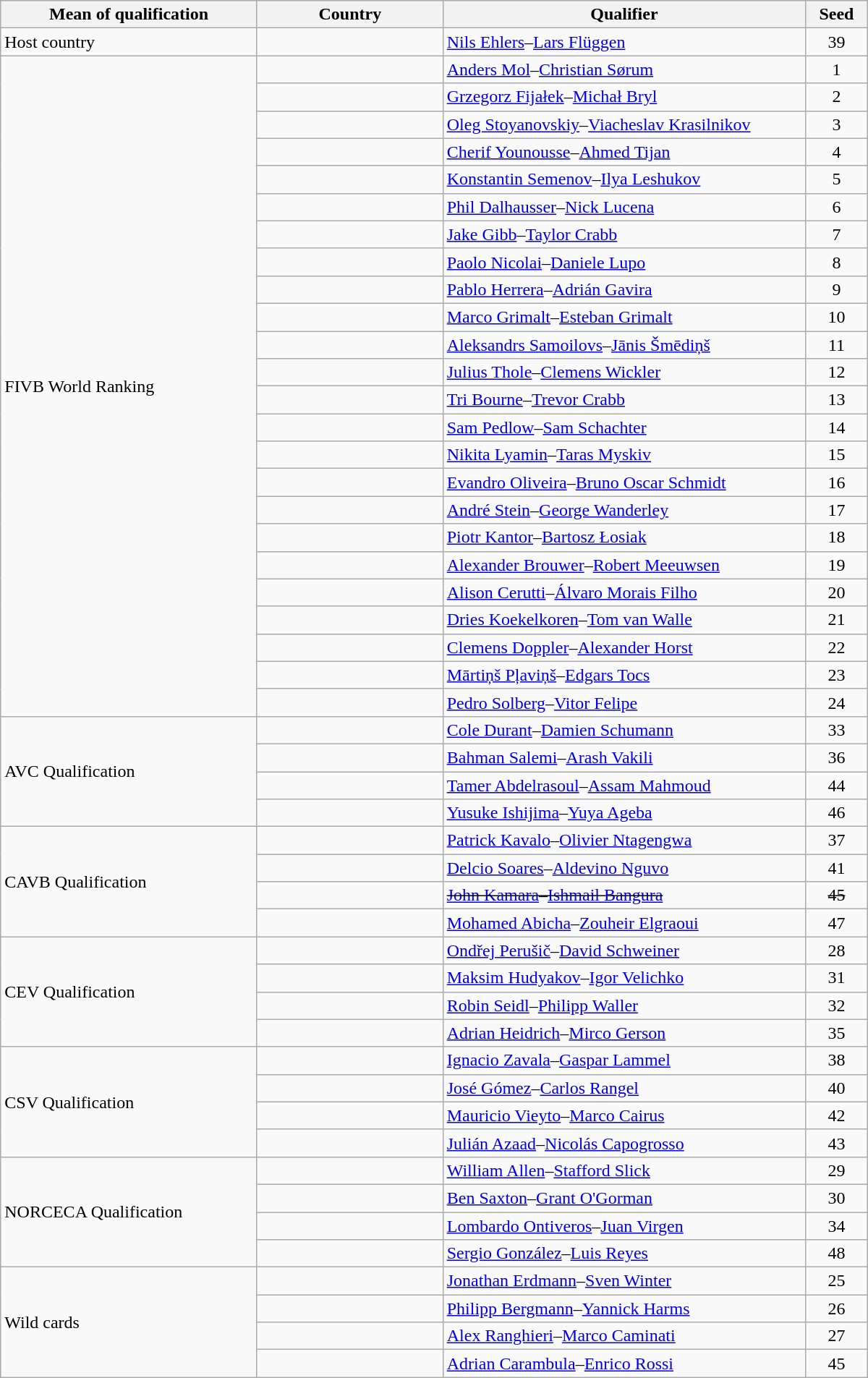<table class="wikitable sortable" width=800>
<tr>
<th width=29%>Mean of qualification</th>
<th width=21%>Country</th>
<th width=41%>Qualifier</th>
<th width=7%>Seed</th>
</tr>
<tr>
<td>Host country</td>
<td></td>
<td><a href='#'>Nils Ehlers</a>–<a href='#'>Lars Flüggen</a></td>
<td align=center>39</td>
</tr>
<tr>
<td rowspan=24>FIVB World Ranking</td>
<td></td>
<td><a href='#'>Anders Mol</a>–<a href='#'>Christian Sørum</a></td>
<td align=center>1</td>
</tr>
<tr>
<td></td>
<td><a href='#'>Grzegorz Fijałek</a>–<a href='#'>Michał Bryl</a></td>
<td align=center>2</td>
</tr>
<tr>
<td></td>
<td><a href='#'>Oleg Stoyanovskiy</a>–<a href='#'>Viacheslav Krasilnikov</a></td>
<td align=center>3</td>
</tr>
<tr>
<td></td>
<td><a href='#'>Cherif Younousse</a>–<a href='#'>Ahmed Tijan</a></td>
<td align=center>4</td>
</tr>
<tr>
<td></td>
<td><a href='#'>Konstantin Semenov</a>–<a href='#'>Ilya Leshukov</a></td>
<td align=center>5</td>
</tr>
<tr>
<td></td>
<td><a href='#'>Phil Dalhausser</a>–<a href='#'>Nick Lucena</a></td>
<td align=center>6</td>
</tr>
<tr>
<td></td>
<td><a href='#'>Jake Gibb</a>–<a href='#'>Taylor Crabb</a></td>
<td align=center>7</td>
</tr>
<tr>
<td></td>
<td><a href='#'>Paolo Nicolai</a>–<a href='#'>Daniele Lupo</a></td>
<td align=center>8</td>
</tr>
<tr>
<td></td>
<td><a href='#'>Pablo Herrera</a>–<a href='#'>Adrián Gavira</a></td>
<td align=center>9</td>
</tr>
<tr>
<td></td>
<td><a href='#'>Marco Grimalt</a>–<a href='#'>Esteban Grimalt</a></td>
<td align=center>10</td>
</tr>
<tr>
<td></td>
<td><a href='#'>Aleksandrs Samoilovs</a>–<a href='#'>Jānis Šmēdiņš</a></td>
<td align=center>11</td>
</tr>
<tr>
<td></td>
<td><a href='#'>Julius Thole</a>–<a href='#'>Clemens Wickler</a></td>
<td align=center>12</td>
</tr>
<tr>
<td></td>
<td><a href='#'>Tri Bourne</a>–<a href='#'>Trevor Crabb</a></td>
<td align=center>13</td>
</tr>
<tr>
<td></td>
<td><a href='#'>Sam Pedlow</a>–<a href='#'>Sam Schachter</a></td>
<td align=center>14</td>
</tr>
<tr>
<td></td>
<td><a href='#'>Nikita Lyamin</a>–<a href='#'>Taras Myskiv</a></td>
<td align=center>15</td>
</tr>
<tr>
<td></td>
<td><a href='#'>Evandro Oliveira</a>–<a href='#'>Bruno Oscar Schmidt</a></td>
<td align=center>16</td>
</tr>
<tr>
<td></td>
<td><a href='#'>André Stein</a>–<a href='#'>George Wanderley</a></td>
<td align=center>17</td>
</tr>
<tr>
<td></td>
<td><a href='#'>Piotr Kantor</a>–<a href='#'>Bartosz Łosiak</a></td>
<td align=center>18</td>
</tr>
<tr>
<td></td>
<td><a href='#'>Alexander Brouwer</a>–<a href='#'>Robert Meeuwsen</a></td>
<td align=center>19</td>
</tr>
<tr>
<td></td>
<td><a href='#'>Alison Cerutti</a>–<a href='#'>Álvaro Morais Filho</a></td>
<td align=center>20</td>
</tr>
<tr>
<td></td>
<td><a href='#'>Dries Koekelkoren</a>–<a href='#'>Tom van Walle</a></td>
<td align=center>21</td>
</tr>
<tr>
<td></td>
<td><a href='#'>Clemens Doppler</a>–<a href='#'>Alexander Horst</a></td>
<td align=center>22</td>
</tr>
<tr>
<td></td>
<td><a href='#'>Mārtiņš Pļaviņš</a>–<a href='#'>Edgars Tocs</a></td>
<td align=center>23</td>
</tr>
<tr>
<td></td>
<td><a href='#'>Pedro Solberg</a>–<a href='#'>Vitor Felipe</a></td>
<td align=center>24</td>
</tr>
<tr>
<td rowspan=4>AVC Qualification</td>
<td></td>
<td><a href='#'>Cole Durant</a>–<a href='#'>Damien Schumann</a></td>
<td align=center>33</td>
</tr>
<tr>
<td></td>
<td><a href='#'>Bahman Salemi</a>–<a href='#'>Arash Vakili</a></td>
<td align=center>36</td>
</tr>
<tr>
<td></td>
<td><a href='#'>Tamer Abdelrasoul</a>–<a href='#'>Assam Mahmoud</a></td>
<td align=center>44</td>
</tr>
<tr>
<td></td>
<td><a href='#'>Yusuke Ishijima</a>–<a href='#'>Yuya Ageba</a></td>
<td align=center>46</td>
</tr>
<tr>
<td rowspan=4>CAVB Qualification</td>
<td></td>
<td><a href='#'>Patrick Kavalo</a>–<a href='#'>Olivier Ntagengwa</a></td>
<td align=center>37</td>
</tr>
<tr>
<td></td>
<td><a href='#'>Delcio Soares</a>–<a href='#'>Aldevino Nguvo</a></td>
<td align=center>41</td>
</tr>
<tr>
<td><s></s></td>
<td><s><a href='#'>John Kamara</a>–<a href='#'>Ishmail Bangura</a></s></td>
<td align=center><s>45</s></td>
</tr>
<tr>
<td></td>
<td><a href='#'>Mohamed Abicha</a>–<a href='#'>Zouheir Elgraoui</a></td>
<td align=center>47</td>
</tr>
<tr>
<td rowspan=4>CEV Qualification</td>
<td></td>
<td><a href='#'>Ondřej Perušič</a>–<a href='#'>David Schweiner</a></td>
<td align=center>28</td>
</tr>
<tr>
<td></td>
<td><a href='#'>Maksim Hudyakov</a>–<a href='#'>Igor Velichko</a></td>
<td align=center>31</td>
</tr>
<tr>
<td></td>
<td><a href='#'>Robin Seidl</a>–<a href='#'>Philipp Waller</a></td>
<td align=center>32</td>
</tr>
<tr>
<td></td>
<td><a href='#'>Adrian Heidrich</a>–<a href='#'>Mirco Gerson</a></td>
<td align=center>35</td>
</tr>
<tr>
<td rowspan=4>CSV Qualification</td>
<td></td>
<td><a href='#'>Ignacio Zavala</a>–<a href='#'>Gaspar Lammel</a></td>
<td align=center>38</td>
</tr>
<tr>
<td></td>
<td><a href='#'>José Gómez</a>–<a href='#'>Carlos Rangel</a></td>
<td align=center>40</td>
</tr>
<tr>
<td></td>
<td><a href='#'>Mauricio Vieyto</a>–<a href='#'>Marco Cairus</a></td>
<td align=center>42</td>
</tr>
<tr>
<td></td>
<td><a href='#'>Julián Azaad</a>–<a href='#'>Nicolás Capogrosso</a></td>
<td align=center>43</td>
</tr>
<tr>
<td rowspan=4>NORCECA Qualification</td>
<td></td>
<td><a href='#'>William Allen</a>–<a href='#'>Stafford Slick</a></td>
<td align=center>29</td>
</tr>
<tr>
<td></td>
<td><a href='#'>Ben Saxton</a>–<a href='#'>Grant O'Gorman</a></td>
<td align=center>30</td>
</tr>
<tr>
<td></td>
<td><a href='#'>Lombardo Ontiveros</a>–<a href='#'>Juan Virgen</a></td>
<td align=center>34</td>
</tr>
<tr>
<td></td>
<td><a href='#'>Sergio González</a>–<a href='#'>Luis Reyes</a></td>
<td align=center>48</td>
</tr>
<tr>
<td rowspan=4>Wild cards</td>
<td></td>
<td><a href='#'>Jonathan Erdmann</a>–<a href='#'>Sven Winter</a></td>
<td align=center>25</td>
</tr>
<tr>
<td></td>
<td><a href='#'>Philipp Bergmann</a>–<a href='#'>Yannick Harms</a></td>
<td align=center>26</td>
</tr>
<tr>
<td></td>
<td><a href='#'>Alex Ranghieri</a>–<a href='#'>Marco Caminati</a></td>
<td align=center>27</td>
</tr>
<tr>
<td></td>
<td><a href='#'>Adrian Carambula</a>–<a href='#'>Enrico Rossi</a></td>
<td align=center>45</td>
</tr>
</table>
